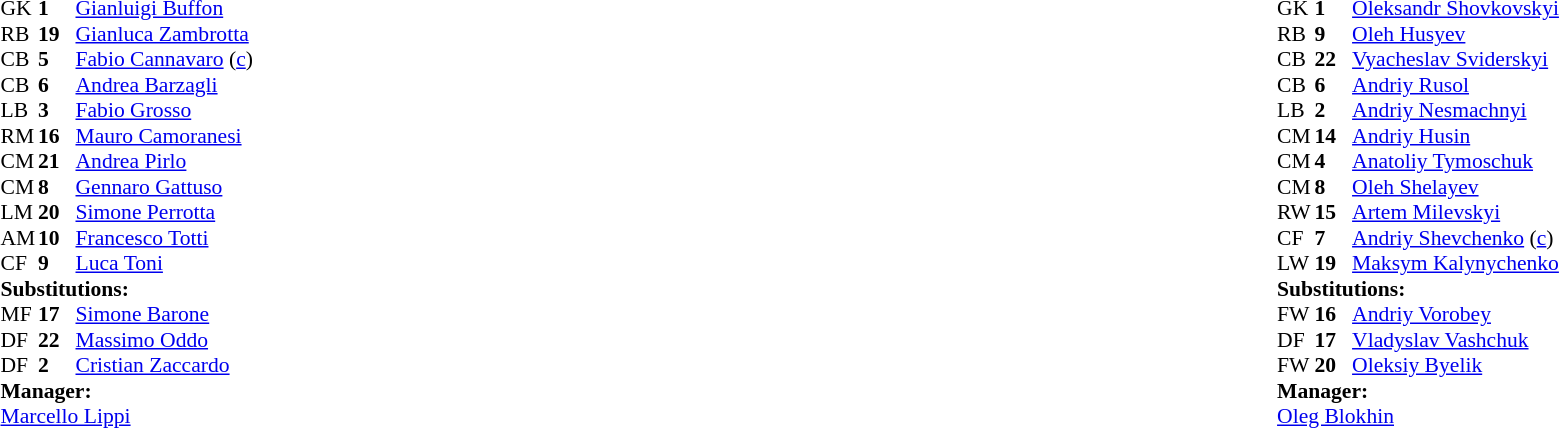<table width="100%">
<tr>
<td valign="top" width="40%"><br><table style="font-size: 90%" cellspacing="0" cellpadding="0">
<tr>
<th width="25"></th>
<th width="25"></th>
</tr>
<tr>
<td>GK</td>
<td><strong>1</strong></td>
<td><a href='#'>Gianluigi Buffon</a></td>
</tr>
<tr>
<td>RB</td>
<td><strong>19</strong></td>
<td><a href='#'>Gianluca Zambrotta</a></td>
</tr>
<tr>
<td>CB</td>
<td><strong>5</strong></td>
<td><a href='#'>Fabio Cannavaro</a> (<a href='#'>c</a>)</td>
</tr>
<tr>
<td>CB</td>
<td><strong>6</strong></td>
<td><a href='#'>Andrea Barzagli</a></td>
</tr>
<tr>
<td>LB</td>
<td><strong>3</strong></td>
<td><a href='#'>Fabio Grosso</a></td>
</tr>
<tr>
<td>RM</td>
<td><strong>16</strong></td>
<td><a href='#'>Mauro Camoranesi</a></td>
<td></td>
<td></td>
</tr>
<tr>
<td>CM</td>
<td><strong>21</strong></td>
<td><a href='#'>Andrea Pirlo</a></td>
<td></td>
<td></td>
</tr>
<tr>
<td>CM</td>
<td><strong>8</strong></td>
<td><a href='#'>Gennaro Gattuso</a></td>
<td></td>
<td></td>
</tr>
<tr>
<td>LM</td>
<td><strong>20</strong></td>
<td><a href='#'>Simone Perrotta</a></td>
</tr>
<tr>
<td>AM</td>
<td><strong>10</strong></td>
<td><a href='#'>Francesco Totti</a></td>
</tr>
<tr>
<td>CF</td>
<td><strong>9</strong></td>
<td><a href='#'>Luca Toni</a></td>
</tr>
<tr>
<td colspan=3><strong>Substitutions:</strong></td>
</tr>
<tr>
<td>MF</td>
<td><strong>17</strong></td>
<td><a href='#'>Simone Barone</a></td>
<td></td>
<td></td>
</tr>
<tr>
<td>DF</td>
<td><strong>22</strong></td>
<td><a href='#'>Massimo Oddo</a></td>
<td></td>
<td></td>
</tr>
<tr>
<td>DF</td>
<td><strong>2</strong></td>
<td><a href='#'>Cristian Zaccardo</a></td>
<td></td>
<td></td>
</tr>
<tr>
<td colspan=3><strong>Manager:</strong></td>
</tr>
<tr>
<td colspan="4"><a href='#'>Marcello Lippi</a></td>
</tr>
</table>
</td>
<td valign="top"></td>
<td valign="top" width="50%"><br><table style="font-size: 90%" cellspacing="0" cellpadding="0" align="center">
<tr>
<th width="25"></th>
<th width="25"></th>
</tr>
<tr>
<td>GK</td>
<td><strong>1</strong></td>
<td><a href='#'>Oleksandr Shovkovskyi</a></td>
</tr>
<tr>
<td>RB</td>
<td><strong>9</strong></td>
<td><a href='#'>Oleh Husyev</a></td>
</tr>
<tr>
<td>CB</td>
<td><strong>22</strong></td>
<td><a href='#'>Vyacheslav Sviderskyi</a></td>
<td></td>
<td></td>
</tr>
<tr>
<td>CB</td>
<td><strong>6</strong></td>
<td><a href='#'>Andriy Rusol</a></td>
<td></td>
<td></td>
</tr>
<tr>
<td>LB</td>
<td><strong>2</strong></td>
<td><a href='#'>Andriy Nesmachnyi</a></td>
</tr>
<tr>
<td>CM</td>
<td><strong>14</strong></td>
<td><a href='#'>Andriy Husin</a></td>
</tr>
<tr>
<td>CM</td>
<td><strong>4</strong></td>
<td><a href='#'>Anatoliy Tymoschuk</a></td>
</tr>
<tr>
<td>CM</td>
<td><strong>8</strong></td>
<td><a href='#'>Oleh Shelayev</a></td>
</tr>
<tr>
<td>RW</td>
<td><strong>15</strong></td>
<td><a href='#'>Artem Milevskyi</a></td>
<td></td>
<td></td>
</tr>
<tr>
<td>CF</td>
<td><strong>7</strong></td>
<td><a href='#'>Andriy Shevchenko</a> (<a href='#'>c</a>)</td>
</tr>
<tr>
<td>LW</td>
<td><strong>19</strong></td>
<td><a href='#'>Maksym Kalynychenko</a></td>
<td></td>
</tr>
<tr>
<td colspan=3><strong>Substitutions:</strong></td>
</tr>
<tr>
<td>FW</td>
<td><strong>16</strong></td>
<td><a href='#'>Andriy Vorobey</a></td>
<td></td>
<td></td>
</tr>
<tr>
<td>DF</td>
<td><strong>17</strong></td>
<td><a href='#'>Vladyslav Vashchuk</a></td>
<td></td>
<td></td>
</tr>
<tr>
<td>FW</td>
<td><strong>20</strong></td>
<td><a href='#'>Oleksiy Byelik</a></td>
<td></td>
<td></td>
</tr>
<tr>
<td colspan=3><strong>Manager:</strong></td>
</tr>
<tr>
<td colspan="4"><a href='#'>Oleg Blokhin</a></td>
</tr>
</table>
</td>
</tr>
</table>
